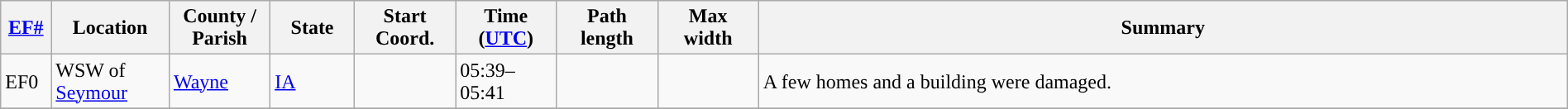<table class="wikitable sortable" style="width:100%;">
<tr>
<th scope="col"  style="width:3%; text-align:center;"><a href='#'>EF#</a></th>
<th scope="col"  style="width:7%; text-align:center;" class="unsortable">Location</th>
<th scope="col"  style="width:6%; text-align:center;" class="unsortable">County / Parish</th>
<th scope="col"  style="width:5%; text-align:center;">State</th>
<th scope="col"  style="width:6%; text-align:center;">Start Coord.</th>
<th scope="col"  style="width:6%; text-align:center;">Time (<a href='#'>UTC</a>)</th>
<th scope="col"  style="width:6%; text-align:center;">Path length</th>
<th scope="col"  style="width:6%; text-align:center;">Max width</th>
<th scope="col" class="unsortable" style="width:48%; text-align:center;">Summary</th>
</tr>
<tr>
<td>EF0</td>
<td>WSW of <a href='#'>Seymour</a></td>
<td><a href='#'>Wayne</a></td>
<td><a href='#'>IA</a></td>
<td></td>
<td>05:39–05:41</td>
<td></td>
<td></td>
<td>A few homes and a building were damaged.</td>
</tr>
<tr>
</tr>
</table>
